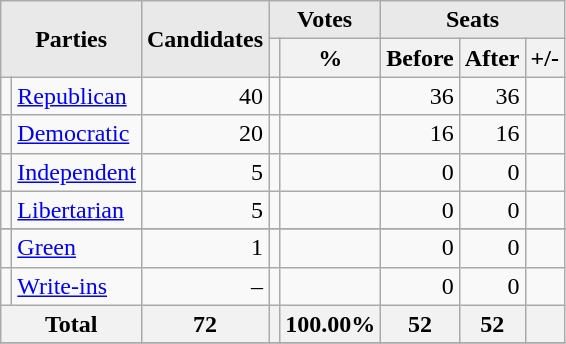<table class=wikitable>
<tr>
<th style="background-color:#E9E9E9" align=center rowspan= 2 colspan=2>Parties</th>
<th style="background-color:#E9E9E9" align=center rowspan= 2>Candidates</th>
<th style="background-color:#E9E9E9" align=center colspan=2>Votes</th>
<th style="background-color:#E9E9E9" align=center colspan=4>Seats</th>
</tr>
<tr>
<th align=center></th>
<th align=center>%</th>
<th align=center>Before</th>
<th align=center>After</th>
<th align=center>+/-</th>
</tr>
<tr>
<td></td>
<td align=left><a href='#'>Republican</a></td>
<td align=right>40</td>
<td align=right></td>
<td align=right></td>
<td align=right>36</td>
<td align=right>36</td>
<td align=right></td>
</tr>
<tr>
<td></td>
<td align=left><a href='#'>Democratic</a></td>
<td align=right>20</td>
<td align=right></td>
<td align=right></td>
<td align=right>16</td>
<td align=right>16</td>
<td align=right></td>
</tr>
<tr>
<td></td>
<td><a href='#'>Independent</a></td>
<td align=right>5</td>
<td align=right></td>
<td align=right></td>
<td align=right>0</td>
<td align=right>0</td>
<td align=right></td>
</tr>
<tr>
<td></td>
<td><a href='#'>Libertarian</a></td>
<td align=right>5</td>
<td align=right></td>
<td align=right></td>
<td align=right>0</td>
<td align=right>0</td>
<td align=right></td>
</tr>
<tr>
</tr>
<tr>
<td></td>
<td><a href='#'>Green</a></td>
<td align=right>1</td>
<td align=right></td>
<td align=right></td>
<td align=right>0</td>
<td align=right>0</td>
<td align=right></td>
</tr>
<tr>
<td></td>
<td><a href='#'>Write-ins</a></td>
<td align=right>–</td>
<td align=right></td>
<td align=right></td>
<td align=right>0</td>
<td align=right>0</td>
<td align=right></td>
</tr>
<tr>
<th align=center colspan="2">Total</th>
<th align=center>72</th>
<th align=center></th>
<th align=center>100.00%</th>
<th align=center>52</th>
<th align=center>52</th>
<th align=center></th>
</tr>
<tr>
</tr>
</table>
